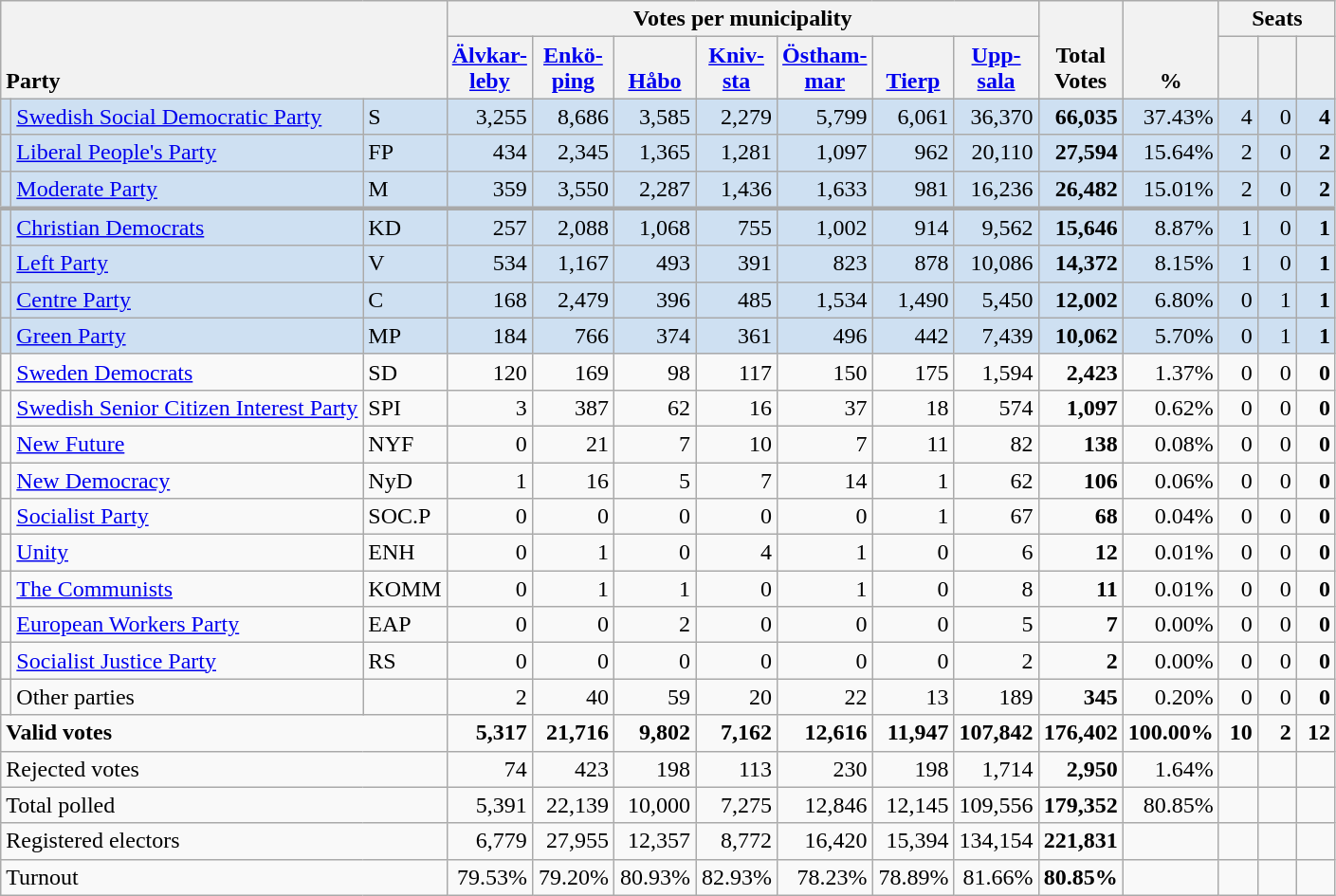<table class="wikitable" border="1" style="text-align:right;">
<tr>
<th style="text-align:left;" valign=bottom rowspan=2 colspan=3>Party</th>
<th colspan=7>Votes per municipality</th>
<th align=center valign=bottom rowspan=2 width="50">Total Votes</th>
<th align=center valign=bottom rowspan=2 width="50">%</th>
<th colspan=3>Seats</th>
</tr>
<tr>
<th align=center valign=bottom width="50"><a href='#'>Älvkar- leby</a></th>
<th align=center valign=bottom width="50"><a href='#'>Enkö- ping</a></th>
<th align=center valign=bottom width="50"><a href='#'>Håbo</a></th>
<th align=center valign=bottom width="50"><a href='#'>Kniv- sta</a></th>
<th align=center valign=bottom width="50"><a href='#'>Östham- mar</a></th>
<th align=center valign=bottom width="50"><a href='#'>Tierp</a></th>
<th align=center valign=bottom width="50"><a href='#'>Upp- sala</a></th>
<th align=center valign=bottom width="20"><small></small></th>
<th align=center valign=bottom width="20"><small><a href='#'></a></small></th>
<th align=center valign=bottom width="20"><small></small></th>
</tr>
<tr style="background:#CEE0F2;">
<td></td>
<td align=left style="white-space: nowrap;"><a href='#'>Swedish Social Democratic Party</a></td>
<td align=left>S</td>
<td>3,255</td>
<td>8,686</td>
<td>3,585</td>
<td>2,279</td>
<td>5,799</td>
<td>6,061</td>
<td>36,370</td>
<td><strong>66,035</strong></td>
<td>37.43%</td>
<td>4</td>
<td>0</td>
<td><strong>4</strong></td>
</tr>
<tr style="background:#CEE0F2;">
<td></td>
<td align=left><a href='#'>Liberal People's Party</a></td>
<td align=left>FP</td>
<td>434</td>
<td>2,345</td>
<td>1,365</td>
<td>1,281</td>
<td>1,097</td>
<td>962</td>
<td>20,110</td>
<td><strong>27,594</strong></td>
<td>15.64%</td>
<td>2</td>
<td>0</td>
<td><strong>2</strong></td>
</tr>
<tr style="background:#CEE0F2;">
<td></td>
<td align=left><a href='#'>Moderate Party</a></td>
<td align=left>M</td>
<td>359</td>
<td>3,550</td>
<td>2,287</td>
<td>1,436</td>
<td>1,633</td>
<td>981</td>
<td>16,236</td>
<td><strong>26,482</strong></td>
<td>15.01%</td>
<td>2</td>
<td>0</td>
<td><strong>2</strong></td>
</tr>
<tr style="background:#CEE0F2; border-top:3px solid darkgray;">
<td></td>
<td align=left><a href='#'>Christian Democrats</a></td>
<td align=left>KD</td>
<td>257</td>
<td>2,088</td>
<td>1,068</td>
<td>755</td>
<td>1,002</td>
<td>914</td>
<td>9,562</td>
<td><strong>15,646</strong></td>
<td>8.87%</td>
<td>1</td>
<td>0</td>
<td><strong>1</strong></td>
</tr>
<tr style="background:#CEE0F2;">
<td></td>
<td align=left><a href='#'>Left Party</a></td>
<td align=left>V</td>
<td>534</td>
<td>1,167</td>
<td>493</td>
<td>391</td>
<td>823</td>
<td>878</td>
<td>10,086</td>
<td><strong>14,372</strong></td>
<td>8.15%</td>
<td>1</td>
<td>0</td>
<td><strong>1</strong></td>
</tr>
<tr style="background:#CEE0F2;">
<td></td>
<td align=left><a href='#'>Centre Party</a></td>
<td align=left>C</td>
<td>168</td>
<td>2,479</td>
<td>396</td>
<td>485</td>
<td>1,534</td>
<td>1,490</td>
<td>5,450</td>
<td><strong>12,002</strong></td>
<td>6.80%</td>
<td>0</td>
<td>1</td>
<td><strong>1</strong></td>
</tr>
<tr style="background:#CEE0F2;">
<td></td>
<td align=left><a href='#'>Green Party</a></td>
<td align=left>MP</td>
<td>184</td>
<td>766</td>
<td>374</td>
<td>361</td>
<td>496</td>
<td>442</td>
<td>7,439</td>
<td><strong>10,062</strong></td>
<td>5.70%</td>
<td>0</td>
<td>1</td>
<td><strong>1</strong></td>
</tr>
<tr>
<td></td>
<td align=left><a href='#'>Sweden Democrats</a></td>
<td align=left>SD</td>
<td>120</td>
<td>169</td>
<td>98</td>
<td>117</td>
<td>150</td>
<td>175</td>
<td>1,594</td>
<td><strong>2,423</strong></td>
<td>1.37%</td>
<td>0</td>
<td>0</td>
<td><strong>0</strong></td>
</tr>
<tr>
<td></td>
<td align=left><a href='#'>Swedish Senior Citizen Interest Party</a></td>
<td align=left>SPI</td>
<td>3</td>
<td>387</td>
<td>62</td>
<td>16</td>
<td>37</td>
<td>18</td>
<td>574</td>
<td><strong>1,097</strong></td>
<td>0.62%</td>
<td>0</td>
<td>0</td>
<td><strong>0</strong></td>
</tr>
<tr>
<td></td>
<td align=left><a href='#'>New Future</a></td>
<td align=left>NYF</td>
<td>0</td>
<td>21</td>
<td>7</td>
<td>10</td>
<td>7</td>
<td>11</td>
<td>82</td>
<td><strong>138</strong></td>
<td>0.08%</td>
<td>0</td>
<td>0</td>
<td><strong>0</strong></td>
</tr>
<tr>
<td></td>
<td align=left><a href='#'>New Democracy</a></td>
<td align=left>NyD</td>
<td>1</td>
<td>16</td>
<td>5</td>
<td>7</td>
<td>14</td>
<td>1</td>
<td>62</td>
<td><strong>106</strong></td>
<td>0.06%</td>
<td>0</td>
<td>0</td>
<td><strong>0</strong></td>
</tr>
<tr>
<td></td>
<td align=left><a href='#'>Socialist Party</a></td>
<td align=left>SOC.P</td>
<td>0</td>
<td>0</td>
<td>0</td>
<td>0</td>
<td>0</td>
<td>1</td>
<td>67</td>
<td><strong>68</strong></td>
<td>0.04%</td>
<td>0</td>
<td>0</td>
<td><strong>0</strong></td>
</tr>
<tr>
<td></td>
<td align=left><a href='#'>Unity</a></td>
<td align=left>ENH</td>
<td>0</td>
<td>1</td>
<td>0</td>
<td>4</td>
<td>1</td>
<td>0</td>
<td>6</td>
<td><strong>12</strong></td>
<td>0.01%</td>
<td>0</td>
<td>0</td>
<td><strong>0</strong></td>
</tr>
<tr>
<td></td>
<td align=left><a href='#'>The Communists</a></td>
<td align=left>KOMM</td>
<td>0</td>
<td>1</td>
<td>1</td>
<td>0</td>
<td>1</td>
<td>0</td>
<td>8</td>
<td><strong>11</strong></td>
<td>0.01%</td>
<td>0</td>
<td>0</td>
<td><strong>0</strong></td>
</tr>
<tr>
<td></td>
<td align=left><a href='#'>European Workers Party</a></td>
<td align=left>EAP</td>
<td>0</td>
<td>0</td>
<td>2</td>
<td>0</td>
<td>0</td>
<td>0</td>
<td>5</td>
<td><strong>7</strong></td>
<td>0.00%</td>
<td>0</td>
<td>0</td>
<td><strong>0</strong></td>
</tr>
<tr>
<td></td>
<td align=left><a href='#'>Socialist Justice Party</a></td>
<td align=left>RS</td>
<td>0</td>
<td>0</td>
<td>0</td>
<td>0</td>
<td>0</td>
<td>0</td>
<td>2</td>
<td><strong>2</strong></td>
<td>0.00%</td>
<td>0</td>
<td>0</td>
<td><strong>0</strong></td>
</tr>
<tr>
<td></td>
<td align=left>Other parties</td>
<td></td>
<td>2</td>
<td>40</td>
<td>59</td>
<td>20</td>
<td>22</td>
<td>13</td>
<td>189</td>
<td><strong>345</strong></td>
<td>0.20%</td>
<td>0</td>
<td>0</td>
<td><strong>0</strong></td>
</tr>
<tr style="font-weight:bold">
<td align=left colspan=3>Valid votes</td>
<td>5,317</td>
<td>21,716</td>
<td>9,802</td>
<td>7,162</td>
<td>12,616</td>
<td>11,947</td>
<td>107,842</td>
<td>176,402</td>
<td>100.00%</td>
<td>10</td>
<td>2</td>
<td>12</td>
</tr>
<tr>
<td align=left colspan=3>Rejected votes</td>
<td>74</td>
<td>423</td>
<td>198</td>
<td>113</td>
<td>230</td>
<td>198</td>
<td>1,714</td>
<td><strong>2,950</strong></td>
<td>1.64%</td>
<td></td>
<td></td>
<td></td>
</tr>
<tr>
<td align=left colspan=3>Total polled</td>
<td>5,391</td>
<td>22,139</td>
<td>10,000</td>
<td>7,275</td>
<td>12,846</td>
<td>12,145</td>
<td>109,556</td>
<td><strong>179,352</strong></td>
<td>80.85%</td>
<td></td>
<td></td>
<td></td>
</tr>
<tr>
<td align=left colspan=3>Registered electors</td>
<td>6,779</td>
<td>27,955</td>
<td>12,357</td>
<td>8,772</td>
<td>16,420</td>
<td>15,394</td>
<td>134,154</td>
<td><strong>221,831</strong></td>
<td></td>
<td></td>
<td></td>
<td></td>
</tr>
<tr>
<td align=left colspan=3>Turnout</td>
<td>79.53%</td>
<td>79.20%</td>
<td>80.93%</td>
<td>82.93%</td>
<td>78.23%</td>
<td>78.89%</td>
<td>81.66%</td>
<td><strong>80.85%</strong></td>
<td></td>
<td></td>
<td></td>
<td></td>
</tr>
</table>
